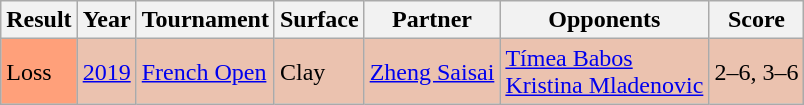<table class="sortable wikitable">
<tr>
<th>Result</th>
<th>Year</th>
<th>Tournament</th>
<th>Surface</th>
<th>Partner</th>
<th>Opponents</th>
<th class="unsortable">Score</th>
</tr>
<tr bgcolor=EBC2AF>
<td bgcolor=FFA07A>Loss</td>
<td><a href='#'>2019</a></td>
<td><a href='#'>French Open</a></td>
<td>Clay</td>
<td> <a href='#'>Zheng Saisai</a></td>
<td> <a href='#'>Tímea Babos</a> <br>  <a href='#'>Kristina Mladenovic</a></td>
<td>2–6, 3–6</td>
</tr>
</table>
